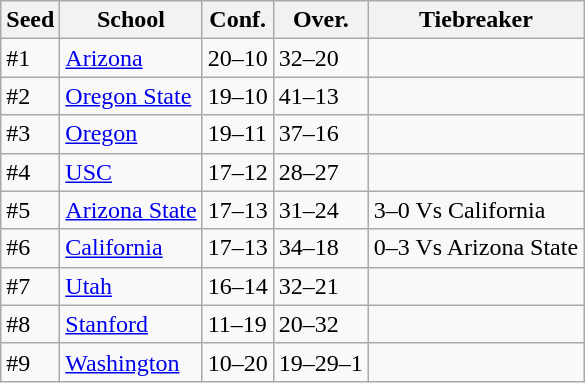<table class="wikitable">
<tr>
<th>Seed</th>
<th>School</th>
<th>Conf.</th>
<th>Over.</th>
<th>Tiebreaker</th>
</tr>
<tr>
<td>#1</td>
<td><a href='#'>Arizona</a></td>
<td>20–10</td>
<td>32–20</td>
<td></td>
</tr>
<tr>
<td>#2</td>
<td><a href='#'>Oregon State</a></td>
<td>19–10</td>
<td>41–13</td>
<td></td>
</tr>
<tr>
<td>#3</td>
<td><a href='#'>Oregon</a></td>
<td>19–11</td>
<td>37–16</td>
<td></td>
</tr>
<tr>
<td>#4</td>
<td><a href='#'>USC</a></td>
<td>17–12</td>
<td>28–27</td>
<td></td>
</tr>
<tr>
<td>#5</td>
<td><a href='#'>Arizona State</a></td>
<td>17–13</td>
<td>31–24</td>
<td>3–0 Vs California</td>
</tr>
<tr>
<td>#6</td>
<td><a href='#'>California</a></td>
<td>17–13</td>
<td>34–18</td>
<td>0–3 Vs Arizona State</td>
</tr>
<tr>
<td>#7</td>
<td><a href='#'>Utah</a></td>
<td>16–14</td>
<td>32–21</td>
<td></td>
</tr>
<tr>
<td>#8</td>
<td><a href='#'>Stanford</a></td>
<td>11–19</td>
<td>20–32</td>
<td></td>
</tr>
<tr>
<td>#9</td>
<td><a href='#'>Washington</a></td>
<td>10–20</td>
<td>19–29–1</td>
<td></td>
</tr>
</table>
